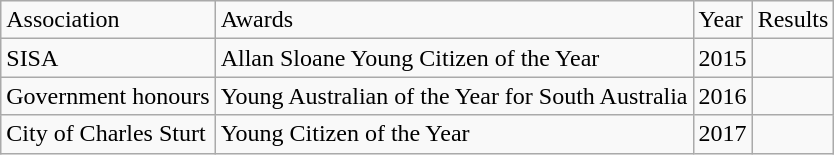<table class="wikitable">
<tr>
<td>Association</td>
<td>Awards</td>
<td>Year</td>
<td>Results</td>
</tr>
<tr>
<td>SISA</td>
<td>Allan Sloane Young Citizen of the Year</td>
<td>2015</td>
<td></td>
</tr>
<tr>
<td>Government honours</td>
<td>Young Australian of the Year for South Australia</td>
<td>2016</td>
<td></td>
</tr>
<tr>
<td>City of Charles Sturt</td>
<td>Young Citizen of the Year</td>
<td>2017</td>
<td></td>
</tr>
</table>
